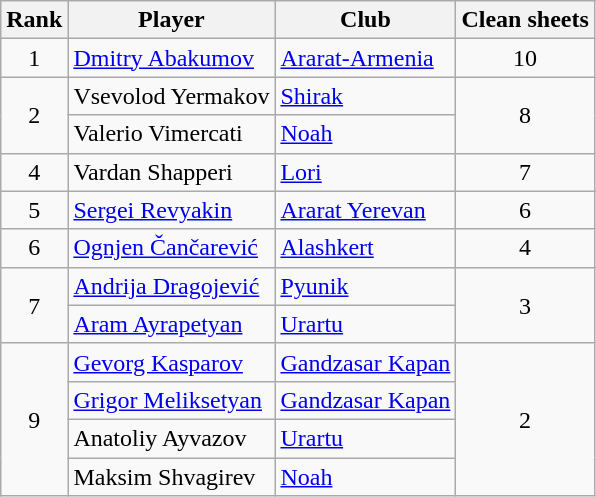<table class="wikitable" style="text-align:center">
<tr>
<th>Rank</th>
<th>Player</th>
<th>Club</th>
<th>Clean sheets</th>
</tr>
<tr>
<td rowspan=1>1</td>
<td align="left"> <a href='#'>Dmitry Abakumov</a></td>
<td align="left"><a href='#'>Ararat-Armenia</a></td>
<td rowspan=1>10</td>
</tr>
<tr>
<td rowspan=2>2</td>
<td align="left"> Vsevolod Yermakov</td>
<td align="left"><a href='#'>Shirak</a></td>
<td rowspan=2>8</td>
</tr>
<tr>
<td align="left"> Valerio Vimercati</td>
<td align="left"><a href='#'>Noah</a></td>
</tr>
<tr>
<td rowspan=1>4</td>
<td align="left"> Vardan Shapperi</td>
<td align="left"><a href='#'>Lori</a></td>
<td rowspan=1>7</td>
</tr>
<tr>
<td rowspan=1>5</td>
<td align="left"> <a href='#'>Sergei Revyakin</a></td>
<td align="left"><a href='#'>Ararat Yerevan</a></td>
<td rowspan=1>6</td>
</tr>
<tr>
<td rowspan=1>6</td>
<td align="left"> <a href='#'>Ognjen Čančarević</a></td>
<td align="left"><a href='#'>Alashkert</a></td>
<td rowspan=1>4</td>
</tr>
<tr>
<td rowspan=2>7</td>
<td align="left"> <a href='#'>Andrija Dragojević</a></td>
<td align="left"><a href='#'>Pyunik</a></td>
<td rowspan=2>3</td>
</tr>
<tr>
<td align="left"> <a href='#'>Aram Ayrapetyan</a></td>
<td align="left"><a href='#'>Urartu</a></td>
</tr>
<tr>
<td rowspan=4>9</td>
<td align="left"> <a href='#'>Gevorg Kasparov</a></td>
<td align="left"><a href='#'>Gandzasar Kapan</a></td>
<td rowspan=4>2</td>
</tr>
<tr>
<td align="left"> <a href='#'>Grigor Meliksetyan</a></td>
<td align="left"><a href='#'>Gandzasar Kapan</a></td>
</tr>
<tr>
<td align="left"> Anatoliy Ayvazov</td>
<td align="left"><a href='#'>Urartu</a></td>
</tr>
<tr>
<td align="left"> Maksim Shvagirev</td>
<td align="left"><a href='#'>Noah</a></td>
</tr>
</table>
